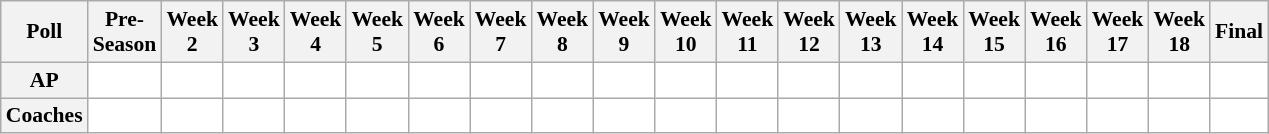<table class="wikitable" style="white-space:nowrap;font-size:90%">
<tr>
<th>Poll</th>
<th>Pre-<br>Season</th>
<th>Week<br>2</th>
<th>Week<br>3</th>
<th>Week<br>4</th>
<th>Week<br>5</th>
<th>Week<br>6</th>
<th>Week<br>7</th>
<th>Week<br>8</th>
<th>Week<br>9</th>
<th>Week<br>10</th>
<th>Week<br>11</th>
<th>Week<br>12</th>
<th>Week<br>13</th>
<th>Week<br>14</th>
<th>Week<br>15</th>
<th>Week<br>16</th>
<th>Week<br>17</th>
<th>Week<br>18</th>
<th>Final</th>
</tr>
<tr style="text-align:center;">
<th>AP</th>
<td style="background:#FFFFFF;"></td>
<td style="background:#FFFFFF;"></td>
<td style="background:#FFFFFF;"></td>
<td style="background:#FFFFFF;"></td>
<td style="background:#FFFFFF;"></td>
<td style="background:#FFFFFF;"></td>
<td style="background:#FFFFFF;"></td>
<td style="background:#FFFFFF;"></td>
<td style="background:#FFFFFF;"></td>
<td style="background:#FFFFFF;"></td>
<td style="background:#FFFFFF;"></td>
<td style="background:#FFFFFF;"></td>
<td style="background:#FFFFFF;"></td>
<td style="background:#FFFFFF;"></td>
<td style="background:#FFFFFF;"></td>
<td style="background:#FFFFFF;"></td>
<td style="background:#FFFFFF;"></td>
<td style="background:#FFFFFF;"></td>
<td style="background:#FFFFFF;"></td>
</tr>
<tr style="text-align:center;">
<th>Coaches</th>
<td style="background:#FFFFFF;"></td>
<td style="background:#FFFFFF;"></td>
<td style="background:#FFFFFF;"></td>
<td style="background:#FFFFFF;"></td>
<td style="background:#FFFFFF;"></td>
<td style="background:#FFFFFF;"></td>
<td style="background:#FFFFFF;"></td>
<td style="background:#FFFFFF;"></td>
<td style="background:#FFFFFF;"></td>
<td style="background:#FFFFFF;"></td>
<td style="background:#FFFFFF;"></td>
<td style="background:#FFFFFF;"></td>
<td style="background:#FFFFFF;"></td>
<td style="background:#FFFFFF;"></td>
<td style="background:#FFFFFF;"></td>
<td style="background:#FFFFFF;"></td>
<td style="background:#FFFFFF;"></td>
<td style="background:#FFFFFF;"></td>
<td style="background:#FFFFFF;"></td>
</tr>
</table>
